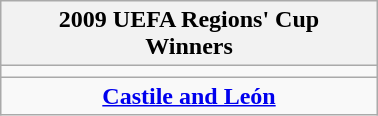<table class="wikitable" style="text-align: center; margin: 0 auto; width: 20%">
<tr>
<th>2009 UEFA Regions' Cup<br>Winners</th>
</tr>
<tr>
<td> </td>
</tr>
<tr>
<td><strong><a href='#'>Castile and León</a></strong></td>
</tr>
</table>
